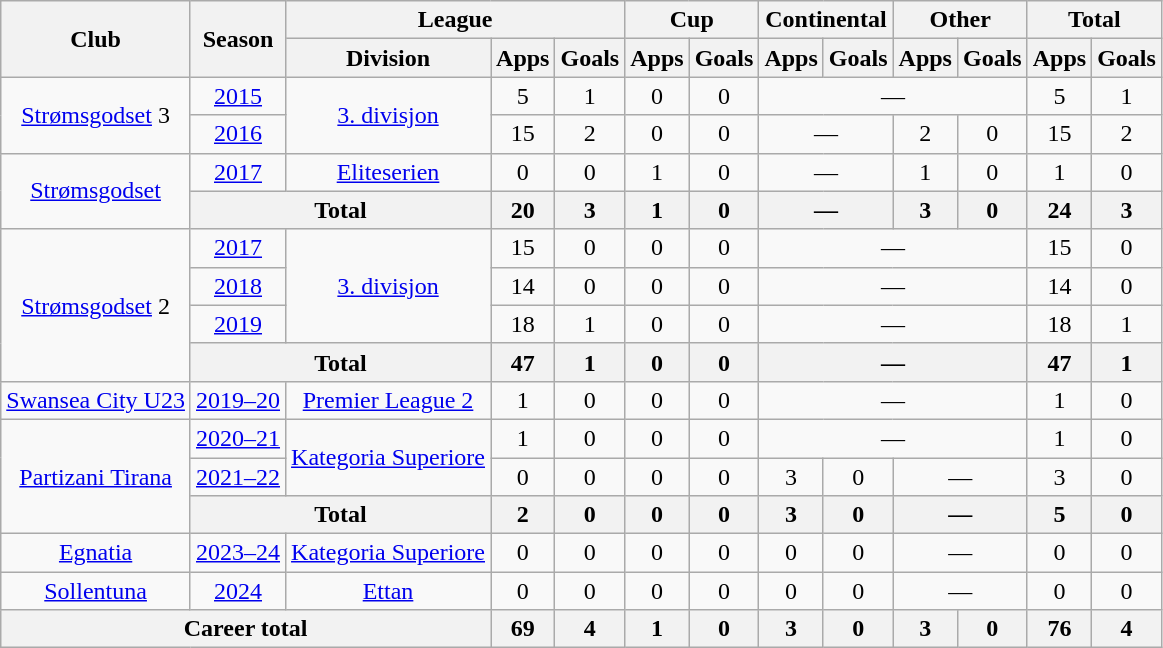<table class="wikitable" style="text-align:center">
<tr>
<th rowspan="2">Club</th>
<th rowspan="2">Season</th>
<th colspan="3">League</th>
<th colspan="2">Cup</th>
<th colspan="2">Continental</th>
<th colspan="2">Other</th>
<th colspan="2">Total</th>
</tr>
<tr>
<th>Division</th>
<th>Apps</th>
<th>Goals</th>
<th>Apps</th>
<th>Goals</th>
<th>Apps</th>
<th>Goals</th>
<th>Apps</th>
<th>Goals</th>
<th>Apps</th>
<th>Goals</th>
</tr>
<tr>
<td rowspan="2"><a href='#'>Strømsgodset</a> 3</td>
<td><a href='#'>2015</a></td>
<td rowspan="2"><a href='#'>3. divisjon</a></td>
<td>5</td>
<td>1</td>
<td>0</td>
<td>0</td>
<td colspan="4">—</td>
<td>5</td>
<td>1</td>
</tr>
<tr>
<td><a href='#'>2016</a></td>
<td>15</td>
<td>2</td>
<td>0</td>
<td>0</td>
<td colspan="2">—</td>
<td>2</td>
<td>0</td>
<td>15</td>
<td>2</td>
</tr>
<tr>
<td rowspan="2"><a href='#'>Strømsgodset</a></td>
<td><a href='#'>2017</a></td>
<td><a href='#'>Eliteserien</a></td>
<td>0</td>
<td>0</td>
<td>1</td>
<td>0</td>
<td colspan="2">—</td>
<td>1</td>
<td>0</td>
<td>1</td>
<td>0</td>
</tr>
<tr>
<th colspan="2">Total</th>
<th>20</th>
<th>3</th>
<th>1</th>
<th>0</th>
<th colspan="2">—</th>
<th>3</th>
<th>0</th>
<th>24</th>
<th>3</th>
</tr>
<tr>
<td rowspan="4"><a href='#'>Strømsgodset</a> 2</td>
<td><a href='#'>2017</a></td>
<td rowspan="3"><a href='#'>3. divisjon</a></td>
<td>15</td>
<td>0</td>
<td>0</td>
<td>0</td>
<td colspan="4">—</td>
<td>15</td>
<td>0</td>
</tr>
<tr>
<td><a href='#'>2018</a></td>
<td>14</td>
<td>0</td>
<td>0</td>
<td>0</td>
<td colspan="4">—</td>
<td>14</td>
<td>0</td>
</tr>
<tr>
<td><a href='#'>2019</a></td>
<td>18</td>
<td>1</td>
<td>0</td>
<td>0</td>
<td colspan="4">—</td>
<td>18</td>
<td>1</td>
</tr>
<tr>
<th colspan="2">Total</th>
<th>47</th>
<th>1</th>
<th>0</th>
<th>0</th>
<th colspan="4">—</th>
<th>47</th>
<th>1</th>
</tr>
<tr>
<td><a href='#'>Swansea City U23</a></td>
<td><a href='#'>2019–20</a></td>
<td><a href='#'>Premier League 2</a></td>
<td>1</td>
<td>0</td>
<td>0</td>
<td>0</td>
<td colspan="4">—</td>
<td>1</td>
<td>0</td>
</tr>
<tr>
<td rowspan="3"><a href='#'>Partizani Tirana</a></td>
<td><a href='#'>2020–21</a></td>
<td rowspan="2"><a href='#'>Kategoria Superiore</a></td>
<td>1</td>
<td>0</td>
<td>0</td>
<td>0</td>
<td colspan="4">—</td>
<td>1</td>
<td>0</td>
</tr>
<tr>
<td><a href='#'>2021–22</a></td>
<td>0</td>
<td>0</td>
<td>0</td>
<td>0</td>
<td>3</td>
<td>0</td>
<td colspan="2">—</td>
<td>3</td>
<td>0</td>
</tr>
<tr>
<th colspan="2">Total</th>
<th>2</th>
<th>0</th>
<th>0</th>
<th>0</th>
<th>3</th>
<th>0</th>
<th colspan="2">—</th>
<th>5</th>
<th>0</th>
</tr>
<tr>
<td><a href='#'>Egnatia</a></td>
<td><a href='#'>2023–24</a></td>
<td><a href='#'>Kategoria Superiore</a></td>
<td>0</td>
<td>0</td>
<td>0</td>
<td>0</td>
<td>0</td>
<td>0</td>
<td colspan="2">—</td>
<td>0</td>
<td>0</td>
</tr>
<tr>
<td><a href='#'>Sollentuna</a></td>
<td><a href='#'>2024</a></td>
<td><a href='#'>Ettan</a></td>
<td>0</td>
<td>0</td>
<td>0</td>
<td>0</td>
<td>0</td>
<td>0</td>
<td colspan="2">—</td>
<td>0</td>
<td>0</td>
</tr>
<tr>
<th colspan="3">Career total</th>
<th>69</th>
<th>4</th>
<th>1</th>
<th>0</th>
<th>3</th>
<th>0</th>
<th>3</th>
<th>0</th>
<th>76</th>
<th>4</th>
</tr>
</table>
